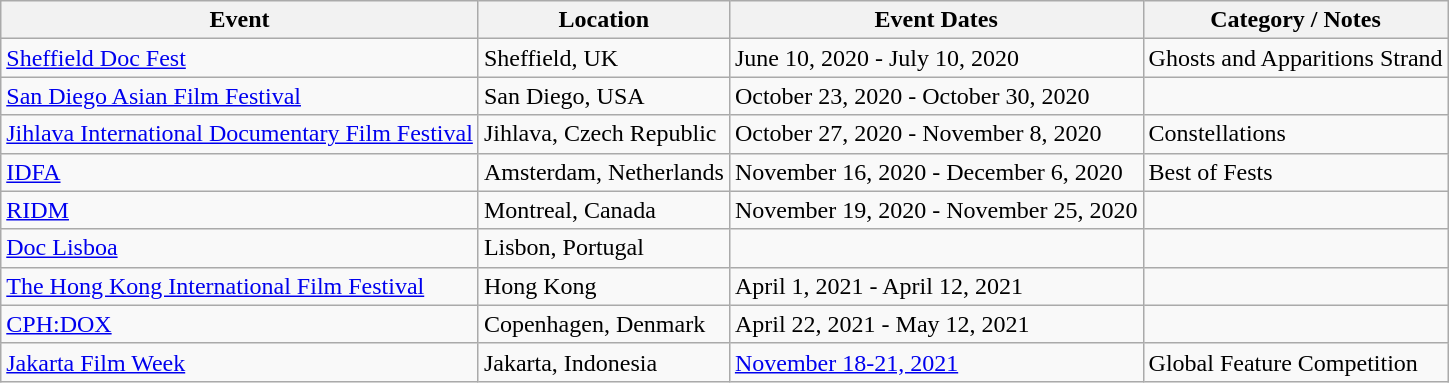<table class="wikitable">
<tr>
<th>Event</th>
<th>Location</th>
<th>Event Dates</th>
<th>Category / Notes</th>
</tr>
<tr>
<td><a href='#'>Sheffield Doc Fest</a></td>
<td>Sheffield, UK</td>
<td>June 10, 2020 - July 10, 2020</td>
<td>Ghosts and Apparitions Strand</td>
</tr>
<tr>
<td><a href='#'>San Diego Asian Film Festival</a></td>
<td>San Diego, USA</td>
<td>October 23, 2020 - October 30, 2020</td>
<td></td>
</tr>
<tr>
<td><a href='#'>Jihlava International Documentary Film Festival</a></td>
<td>Jihlava, Czech Republic</td>
<td>October 27, 2020 - November 8, 2020</td>
<td>Constellations</td>
</tr>
<tr>
<td><a href='#'>IDFA</a></td>
<td>Amsterdam, Netherlands</td>
<td>November 16, 2020 - December 6, 2020</td>
<td>Best of Fests</td>
</tr>
<tr>
<td><a href='#'>RIDM</a></td>
<td>Montreal, Canada</td>
<td>November 19, 2020 - November 25, 2020</td>
<td></td>
</tr>
<tr>
<td><a href='#'>Doc Lisboa</a></td>
<td>Lisbon, Portugal</td>
<td></td>
<td></td>
</tr>
<tr>
<td><a href='#'>The Hong Kong International Film Festival</a></td>
<td>Hong Kong</td>
<td>April 1, 2021 - April 12, 2021</td>
<td></td>
</tr>
<tr>
<td><a href='#'>CPH:DOX</a></td>
<td>Copenhagen, Denmark</td>
<td>April 22, 2021 - May 12, 2021</td>
<td></td>
</tr>
<tr>
<td><a href='#'>Jakarta Film Week</a></td>
<td>Jakarta, Indonesia</td>
<td><a href='#'>November 18-21, 2021</a></td>
<td>Global Feature Competition</td>
</tr>
</table>
